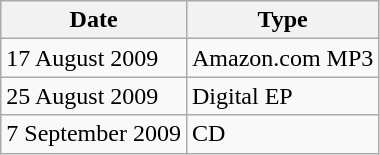<table class="wikitable" border="1">
<tr>
<th>Date</th>
<th>Type</th>
</tr>
<tr>
<td>17 August 2009</td>
<td>Amazon.com MP3</td>
</tr>
<tr>
<td>25 August 2009</td>
<td>Digital EP</td>
</tr>
<tr>
<td>7 September 2009</td>
<td>CD</td>
</tr>
</table>
